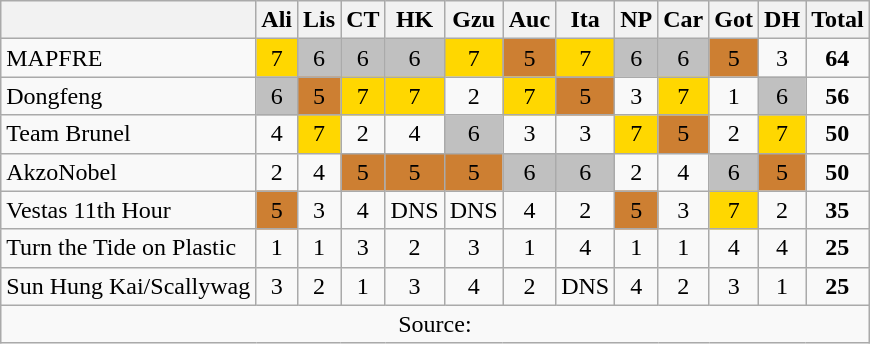<table class="wikitable" style="text-align: center;">
<tr>
<th></th>
<th>Ali<br></th>
<th>Lis<br></th>
<th>CT<br></th>
<th>HK<br></th>
<th>Gzu<br></th>
<th>Auc<br></th>
<th>Ita<br></th>
<th>NP<br></th>
<th>Car<br></th>
<th>Got<br></th>
<th>DH<br></th>
<th>Total</th>
</tr>
<tr>
<td align=left>MAPFRE</td>
<td style="background-color: gold;">7</td>
<td style="background-color: silver;">6</td>
<td style="background-color: silver;">6</td>
<td style="background-color: silver;">6</td>
<td style="background-color: gold;">7</td>
<td style="background-color: #cd7f32;">5</td>
<td style="background-color: gold;">7</td>
<td style="background-color: silver;">6</td>
<td style="background-color: silver;">6</td>
<td style="background-color: #cd7f32;">5</td>
<td>3</td>
<td><strong>64</strong></td>
</tr>
<tr>
<td align=left>Dongfeng</td>
<td style="background-color: silver;">6</td>
<td style="background-color: #cd7f32;">5</td>
<td style="background-color: gold;">7</td>
<td style="background-color: gold;">7</td>
<td>2</td>
<td style="background-color: gold;">7</td>
<td style="background-color: #cd7f32;">5</td>
<td>3</td>
<td style="background-color: gold;">7</td>
<td>1</td>
<td style="background-color: silver;">6</td>
<td><strong>56</strong></td>
</tr>
<tr>
<td align=left>Team Brunel</td>
<td>4</td>
<td style="background-color: gold;">7</td>
<td>2</td>
<td>4</td>
<td style="background-color: silver;">6</td>
<td>3</td>
<td>3</td>
<td style="background-color: gold;">7</td>
<td style="background-color: #cd7f32;">5</td>
<td>2</td>
<td style="background-color: gold;">7</td>
<td><strong>50</strong></td>
</tr>
<tr>
<td align=left>AkzoNobel</td>
<td>2</td>
<td>4</td>
<td style="background-color: #cd7f32;">5</td>
<td style="background-color: #cd7f32;">5</td>
<td style="background-color: #cd7f32;">5</td>
<td style="background-color: silver;">6</td>
<td style="background-color: silver;">6</td>
<td>2</td>
<td>4</td>
<td style="background-color: silver;">6</td>
<td style="background-color: #cd7f32;">5</td>
<td><strong>50</strong></td>
</tr>
<tr>
<td align=left>Vestas 11th Hour</td>
<td style="background-color: #cd7f32;">5</td>
<td>3</td>
<td>4</td>
<td>DNS</td>
<td>DNS</td>
<td>4</td>
<td>2</td>
<td style="background-color: #cd7f32;">5</td>
<td>3</td>
<td style="background-color: gold;">7</td>
<td>2</td>
<td><strong>35</strong></td>
</tr>
<tr>
<td align=left>Turn the Tide on Plastic</td>
<td>1</td>
<td>1</td>
<td>3</td>
<td>2</td>
<td>3</td>
<td>1</td>
<td>4</td>
<td>1</td>
<td>1</td>
<td>4</td>
<td>4</td>
<td><strong>25</strong></td>
</tr>
<tr>
<td align=left>Sun Hung Kai/Scallywag</td>
<td>3</td>
<td>2</td>
<td>1</td>
<td>3</td>
<td>4</td>
<td>2</td>
<td>DNS</td>
<td>4</td>
<td>2</td>
<td>3</td>
<td>1</td>
<td><strong>25</strong></td>
</tr>
<tr>
<td colspan=13>Source:</td>
</tr>
</table>
